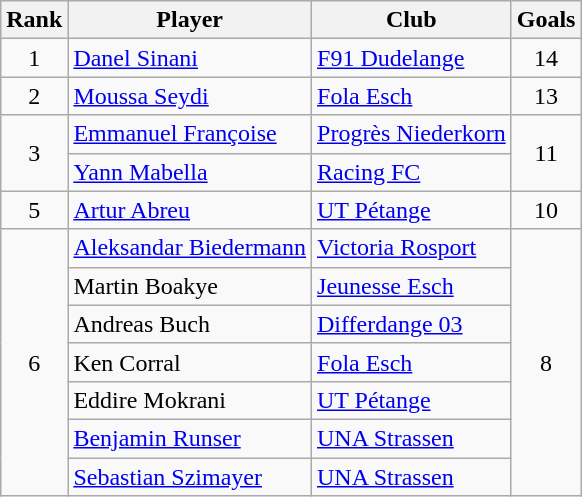<table class="wikitable" style="text-align:center">
<tr>
<th>Rank</th>
<th>Player</th>
<th>Club</th>
<th>Goals</th>
</tr>
<tr>
<td>1</td>
<td align="left"> <a href='#'>Danel Sinani</a></td>
<td align="left"><a href='#'>F91 Dudelange</a></td>
<td>14</td>
</tr>
<tr>
<td>2</td>
<td align="left"> <a href='#'>Moussa Seydi</a></td>
<td align="left"><a href='#'>Fola Esch</a></td>
<td>13</td>
</tr>
<tr>
<td rowspan=2>3</td>
<td align="left"> <a href='#'>Emmanuel Françoise</a></td>
<td align="left"><a href='#'>Progrès Niederkorn</a></td>
<td rowspan=2>11</td>
</tr>
<tr>
<td align="left"> <a href='#'>Yann Mabella</a></td>
<td align="left"><a href='#'>Racing FC</a></td>
</tr>
<tr>
<td>5</td>
<td align="left"> <a href='#'>Artur Abreu</a></td>
<td align="left"><a href='#'>UT Pétange</a></td>
<td>10</td>
</tr>
<tr>
<td rowspan=7>6</td>
<td align="left"> <a href='#'>Aleksandar Biedermann</a></td>
<td align="left"><a href='#'>Victoria Rosport</a></td>
<td rowspan=7>8</td>
</tr>
<tr>
<td align="left"> Martin Boakye</td>
<td align="left"><a href='#'>Jeunesse Esch</a></td>
</tr>
<tr>
<td align="left"> Andreas Buch</td>
<td align="left"><a href='#'>Differdange 03</a></td>
</tr>
<tr>
<td align="left"> Ken Corral</td>
<td align="left"><a href='#'>Fola Esch</a></td>
</tr>
<tr>
<td align="left"> Eddire Mokrani</td>
<td align="left"><a href='#'>UT Pétange</a></td>
</tr>
<tr>
<td align="left"> <a href='#'>Benjamin Runser</a></td>
<td align="left"><a href='#'>UNA Strassen</a></td>
</tr>
<tr>
<td align="left"> <a href='#'>Sebastian Szimayer</a></td>
<td align="left"><a href='#'>UNA Strassen</a></td>
</tr>
</table>
